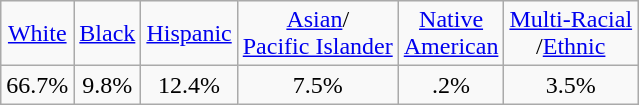<table class="wikitable" style="text-align:center">
<tr>
<td><a href='#'>White</a></td>
<td><a href='#'>Black</a></td>
<td><a href='#'>Hispanic</a></td>
<td><a href='#'>Asian</a>/<br><a href='#'>Pacific Islander</a></td>
<td><a href='#'>Native <br>American</a></td>
<td><a href='#'>Multi-Racial</a><br>/<a href='#'>Ethnic</a></td>
</tr>
<tr>
<td>66.7%</td>
<td>9.8%</td>
<td>12.4%</td>
<td>7.5%</td>
<td>.2%</td>
<td>3.5%</td>
</tr>
</table>
